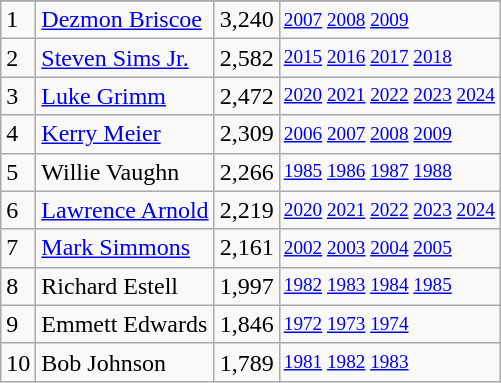<table class="wikitable">
<tr>
</tr>
<tr>
<td>1</td>
<td><a href='#'>Dezmon Briscoe</a></td>
<td>3,240</td>
<td style="font-size:80%;"><a href='#'>2007</a> <a href='#'>2008</a> <a href='#'>2009</a></td>
</tr>
<tr>
<td>2</td>
<td><a href='#'>Steven Sims Jr.</a></td>
<td>2,582</td>
<td style="font-size:80%;"><a href='#'>2015</a> <a href='#'>2016</a> <a href='#'>2017</a> <a href='#'>2018</a></td>
</tr>
<tr>
<td>3</td>
<td><a href='#'>Luke Grimm</a></td>
<td>2,472</td>
<td style="font-size:80%;"><a href='#'>2020</a> <a href='#'>2021</a> <a href='#'>2022</a> <a href='#'>2023</a> <a href='#'>2024</a></td>
</tr>
<tr>
<td>4</td>
<td><a href='#'>Kerry Meier</a></td>
<td>2,309</td>
<td style="font-size:80%;"><a href='#'>2006</a> <a href='#'>2007</a> <a href='#'>2008</a> <a href='#'>2009</a></td>
</tr>
<tr>
<td>5</td>
<td>Willie Vaughn</td>
<td>2,266</td>
<td style="font-size:80%;"><a href='#'>1985</a> <a href='#'>1986</a> <a href='#'>1987</a> <a href='#'>1988</a></td>
</tr>
<tr>
<td>6</td>
<td><a href='#'>Lawrence Arnold</a></td>
<td>2,219</td>
<td style="font-size:80%;"><a href='#'>2020</a> <a href='#'>2021</a> <a href='#'>2022</a> <a href='#'>2023</a> <a href='#'>2024</a></td>
</tr>
<tr>
<td>7</td>
<td><a href='#'>Mark Simmons</a></td>
<td>2,161</td>
<td style="font-size:80%;"><a href='#'>2002</a> <a href='#'>2003</a> <a href='#'>2004</a> <a href='#'>2005</a></td>
</tr>
<tr>
<td>8</td>
<td>Richard Estell</td>
<td>1,997</td>
<td style="font-size:80%;"><a href='#'>1982</a> <a href='#'>1983</a> <a href='#'>1984</a> <a href='#'>1985</a></td>
</tr>
<tr>
<td>9</td>
<td>Emmett Edwards</td>
<td>1,846</td>
<td style="font-size:80%;"><a href='#'>1972</a> <a href='#'>1973</a> <a href='#'>1974</a></td>
</tr>
<tr>
<td>10</td>
<td>Bob Johnson</td>
<td>1,789</td>
<td style="font-size:80%;"><a href='#'>1981</a> <a href='#'>1982</a> <a href='#'>1983</a></td>
</tr>
</table>
